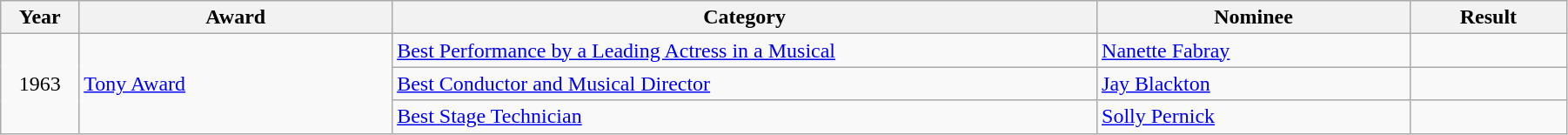<table class="wikitable" width="95%">
<tr>
<th width="5%">Year</th>
<th width="20%">Award</th>
<th width="45%">Category</th>
<th width="20%">Nominee</th>
<th width="10%">Result</th>
</tr>
<tr>
<td rowspan="3" align="center">1963</td>
<td rowspan="3"><a href='#'>Tony Award</a></td>
<td><a href='#'>Best Performance by a Leading Actress in a Musical</a></td>
<td><a href='#'>Nanette Fabray</a></td>
<td></td>
</tr>
<tr>
<td><a href='#'>Best Conductor and Musical Director</a></td>
<td><a href='#'>Jay Blackton</a></td>
<td></td>
</tr>
<tr>
<td><a href='#'>Best Stage Technician</a></td>
<td><a href='#'>Solly Pernick</a></td>
<td></td>
</tr>
</table>
